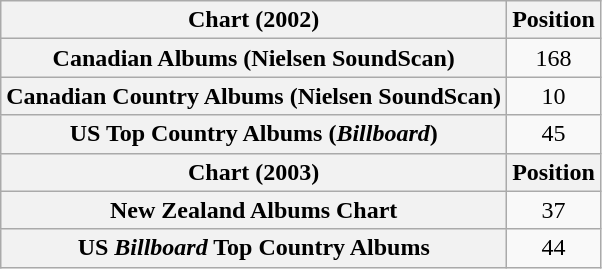<table class="wikitable plainrowheaders sortable">
<tr>
<th>Chart (2002)</th>
<th>Position</th>
</tr>
<tr>
<th scope="row">Canadian Albums (Nielsen SoundScan)</th>
<td align=center>168</td>
</tr>
<tr>
<th scope="row">Canadian Country Albums (Nielsen SoundScan)</th>
<td align=center>10</td>
</tr>
<tr>
<th scope="row">US Top Country Albums (<em>Billboard</em>)</th>
<td style="text-align:center;">45</td>
</tr>
<tr>
<th>Chart (2003)</th>
<th>Position</th>
</tr>
<tr>
<th scope="row">New Zealand Albums Chart</th>
<td style="text-align:center;">37</td>
</tr>
<tr>
<th scope="row">US <em>Billboard</em> Top Country Albums</th>
<td style="text-align:center;">44</td>
</tr>
</table>
